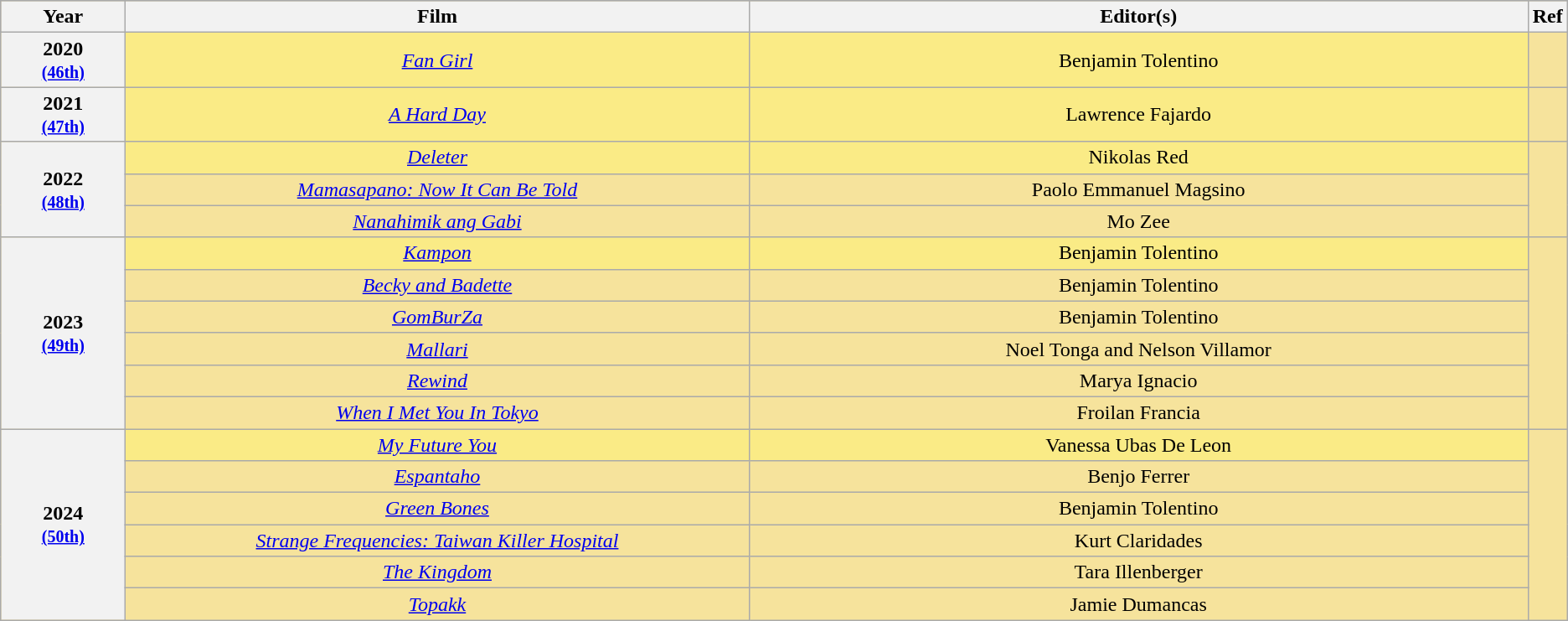<table class="wikitable" rowspan=2 style="text-align: center; background: #f6e39c">
<tr style="background:#bebebe;">
<th scope="col" style="width:8%;">Year</th>
<th scope="col" style="width:40%;">Film</th>
<th scope="col" style="width:50%;">Editor(s)</th>
<th scope="col" style="width:2%;">Ref</th>
</tr>
<tr>
<th scope="row" style="text-align:center">2020 <br><small><a href='#'>(46th)</a> </small></th>
<td style="background:#FAEB86"><em><a href='#'>Fan Girl</a></em></td>
<td style="background:#FAEB86">Benjamin Tolentino</td>
<td></td>
</tr>
<tr>
<th scope="row" style="text-align:center">2021 <br><small><a href='#'>(47th)</a> </small></th>
<td style="background:#FAEB86"><em><a href='#'>A Hard Day</a></em></td>
<td style="background:#FAEB86">Lawrence Fajardo</td>
<td></td>
</tr>
<tr>
<th scope="row" style="text-align:center" rowspan=3>2022 <br><small><a href='#'>(48th)</a> </small></th>
<td style="background:#FAEB86"><em><a href='#'>Deleter</a></em></td>
<td style="background:#FAEB86">Nikolas Red</td>
<td rowspan=3></td>
</tr>
<tr>
<td><em><a href='#'>Mamasapano: Now It Can Be Told</a></em></td>
<td>Paolo Emmanuel Magsino</td>
</tr>
<tr>
<td><em><a href='#'>Nanahimik ang Gabi</a></em></td>
<td>Mo Zee</td>
</tr>
<tr>
<th scope="row" style="text-align:center" rowspan=6>2023 <br><small><a href='#'>(49th)</a> </small></th>
<td style="background:#FAEB86"><em><a href='#'>Kampon</a></em></td>
<td style="background:#FAEB86">Benjamin Tolentino</td>
<td rowspan=6></td>
</tr>
<tr>
<td><em><a href='#'>Becky and Badette</a></em></td>
<td>Benjamin Tolentino</td>
</tr>
<tr>
<td><em><a href='#'>GomBurZa</a></em></td>
<td>Benjamin Tolentino</td>
</tr>
<tr>
<td><em><a href='#'>Mallari</a></em></td>
<td>Noel Tonga and Nelson Villamor</td>
</tr>
<tr>
<td><em><a href='#'>Rewind</a></em></td>
<td>Marya Ignacio</td>
</tr>
<tr>
<td><em><a href='#'>When I Met You In Tokyo</a></em></td>
<td>Froilan Francia</td>
</tr>
<tr>
<th scope="row" style="text-align:center" rowspan=6>2024 <br><small><a href='#'>(50th)</a> </small></th>
<td style="background:#FAEB86"><em><a href='#'>My Future You</a></em></td>
<td style="background:#FAEB86">Vanessa Ubas De Leon</td>
<td rowspan=6></td>
</tr>
<tr>
<td><em><a href='#'>Espantaho</a></em></td>
<td>Benjo Ferrer</td>
</tr>
<tr>
<td><em><a href='#'>Green Bones</a></em></td>
<td>Benjamin Tolentino</td>
</tr>
<tr>
<td><em><a href='#'>Strange Frequencies: Taiwan Killer Hospital</a></em></td>
<td>Kurt Claridades</td>
</tr>
<tr>
<td><em><a href='#'>The Kingdom</a></em></td>
<td>Tara Illenberger</td>
</tr>
<tr>
<td><em><a href='#'>Topakk</a></em></td>
<td>Jamie Dumancas</td>
</tr>
</table>
